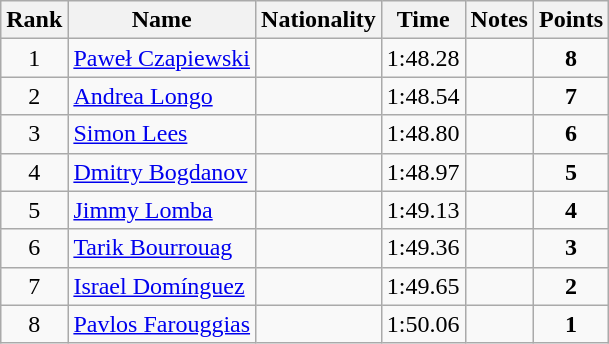<table class="wikitable sortable" style="text-align:center">
<tr>
<th>Rank</th>
<th>Name</th>
<th>Nationality</th>
<th>Time</th>
<th>Notes</th>
<th>Points</th>
</tr>
<tr>
<td>1</td>
<td align=left><a href='#'>Paweł Czapiewski</a></td>
<td align=left></td>
<td>1:48.28</td>
<td></td>
<td><strong>8</strong></td>
</tr>
<tr>
<td>2</td>
<td align=left><a href='#'>Andrea Longo</a></td>
<td align=left></td>
<td>1:48.54</td>
<td></td>
<td><strong>7</strong></td>
</tr>
<tr>
<td>3</td>
<td align=left><a href='#'>Simon Lees</a></td>
<td align=left></td>
<td>1:48.80</td>
<td></td>
<td><strong>6</strong></td>
</tr>
<tr>
<td>4</td>
<td align=left><a href='#'>Dmitry Bogdanov</a></td>
<td align=left></td>
<td>1:48.97</td>
<td></td>
<td><strong>5</strong></td>
</tr>
<tr>
<td>5</td>
<td align=left><a href='#'>Jimmy Lomba</a></td>
<td align=left></td>
<td>1:49.13</td>
<td></td>
<td><strong>4</strong></td>
</tr>
<tr>
<td>6</td>
<td align=left><a href='#'>Tarik Bourrouag</a></td>
<td align=left></td>
<td>1:49.36</td>
<td></td>
<td><strong>3</strong></td>
</tr>
<tr>
<td>7</td>
<td align=left><a href='#'>Israel Domínguez</a></td>
<td align=left></td>
<td>1:49.65</td>
<td></td>
<td><strong>2</strong></td>
</tr>
<tr>
<td>8</td>
<td align=left><a href='#'>Pavlos Farouggias</a></td>
<td align=left></td>
<td>1:50.06</td>
<td></td>
<td><strong>1</strong></td>
</tr>
</table>
